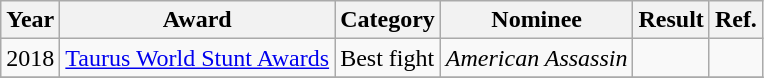<table class= "wikitable sortable">
<tr>
<th>Year</th>
<th>Award</th>
<th>Category</th>
<th>Nominee</th>
<th>Result</th>
<th>Ref.</th>
</tr>
<tr>
<td>2018</td>
<td><a href='#'>Taurus World Stunt Awards</a></td>
<td>Best fight</td>
<td><em>American Assassin</em></td>
<td></td>
<td></td>
</tr>
<tr>
</tr>
</table>
